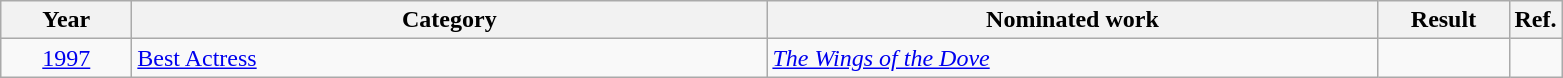<table class=wikitable>
<tr>
<th scope="col" style="width:5em;">Year</th>
<th scope="col" style="width:26em;">Category</th>
<th scope="col" style="width:25em;">Nominated work</th>
<th scope="col" style="width:5em;">Result</th>
<th>Ref.</th>
</tr>
<tr>
<td style="text-align:center;"><a href='#'>1997</a></td>
<td><a href='#'>Best Actress</a></td>
<td><em><a href='#'>The Wings of the Dove</a></em></td>
<td></td>
<td></td>
</tr>
</table>
